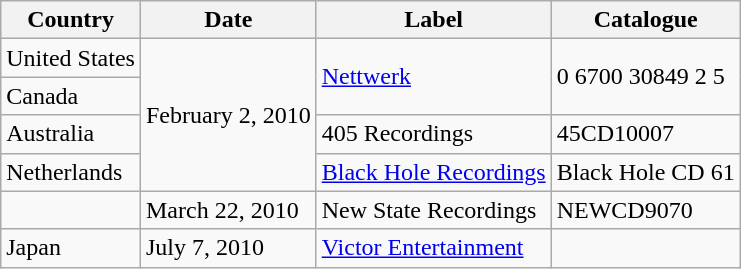<table class="wikitable">
<tr>
<th>Country</th>
<th>Date</th>
<th>Label</th>
<th>Catalogue</th>
</tr>
<tr>
<td>United States</td>
<td rowspan="4">February 2, 2010</td>
<td rowspan="2"><a href='#'>Nettwerk</a></td>
<td rowspan="2">0 6700 30849 2 5</td>
</tr>
<tr>
<td>Canada</td>
</tr>
<tr>
<td>Australia</td>
<td>405 Recordings</td>
<td>45CD10007</td>
</tr>
<tr>
<td>Netherlands</td>
<td><a href='#'>Black Hole Recordings</a></td>
<td>Black Hole CD 61</td>
</tr>
<tr>
<td></td>
<td>March 22, 2010</td>
<td>New State Recordings</td>
<td>NEWCD9070</td>
</tr>
<tr>
<td>Japan</td>
<td>July 7, 2010</td>
<td><a href='#'>Victor Entertainment</a></td>
<td></td>
</tr>
</table>
